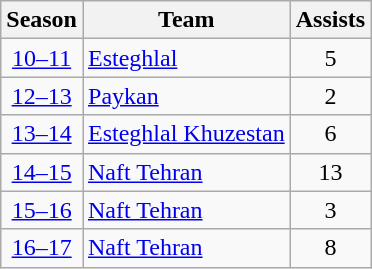<table class="wikitable" style="text-align: center;">
<tr>
<th>Season</th>
<th>Team</th>
<th>Assists</th>
</tr>
<tr>
<td><a href='#'>10–11</a></td>
<td align="left"><a href='#'>Esteghlal</a></td>
<td>5</td>
</tr>
<tr>
<td><a href='#'>12–13</a></td>
<td align="left"><a href='#'>Paykan</a></td>
<td>2</td>
</tr>
<tr>
<td><a href='#'>13–14</a></td>
<td align="left"><a href='#'>Esteghlal Khuzestan</a></td>
<td>6</td>
</tr>
<tr>
<td><a href='#'>14–15</a></td>
<td align="left"><a href='#'>Naft Tehran</a></td>
<td>13</td>
</tr>
<tr>
<td><a href='#'>15–16</a></td>
<td align="left"><a href='#'>Naft Tehran</a></td>
<td>3</td>
</tr>
<tr>
<td><a href='#'>16–17</a></td>
<td align="left"><a href='#'>Naft Tehran</a></td>
<td>8</td>
</tr>
</table>
